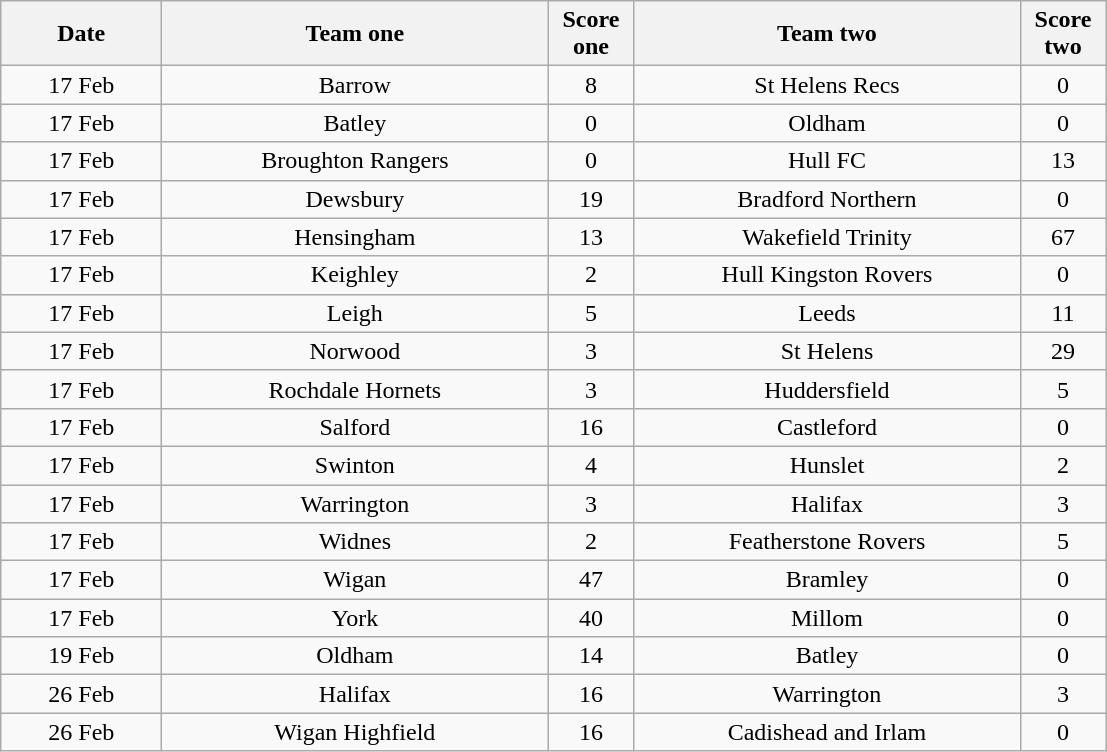<table class="wikitable" style="text-align: center">
<tr>
<th width=100>Date</th>
<th width=250>Team one</th>
<th width=50>Score one</th>
<th width=250>Team two</th>
<th width=50>Score two</th>
</tr>
<tr>
<td>17 Feb</td>
<td>Barrow</td>
<td>8</td>
<td>St Helens Recs</td>
<td>0</td>
</tr>
<tr>
<td>17 Feb</td>
<td>Batley</td>
<td>0</td>
<td>Oldham</td>
<td>0</td>
</tr>
<tr>
<td>17 Feb</td>
<td>Broughton Rangers</td>
<td>0</td>
<td>Hull FC</td>
<td>13</td>
</tr>
<tr>
<td>17 Feb</td>
<td>Dewsbury</td>
<td>19</td>
<td>Bradford Northern</td>
<td>0</td>
</tr>
<tr>
<td>17 Feb</td>
<td>Hensingham</td>
<td>13</td>
<td>Wakefield Trinity</td>
<td>67</td>
</tr>
<tr>
<td>17 Feb</td>
<td>Keighley</td>
<td>2</td>
<td>Hull Kingston Rovers</td>
<td>0</td>
</tr>
<tr>
<td>17 Feb</td>
<td>Leigh</td>
<td>5</td>
<td>Leeds</td>
<td>11</td>
</tr>
<tr>
<td>17 Feb</td>
<td>Norwood</td>
<td>3</td>
<td>St Helens</td>
<td>29</td>
</tr>
<tr>
<td>17 Feb</td>
<td>Rochdale Hornets</td>
<td>3</td>
<td>Huddersfield</td>
<td>5</td>
</tr>
<tr>
<td>17 Feb</td>
<td>Salford</td>
<td>16</td>
<td>Castleford</td>
<td>0</td>
</tr>
<tr>
<td>17 Feb</td>
<td>Swinton</td>
<td>4</td>
<td>Hunslet</td>
<td>2</td>
</tr>
<tr>
<td>17 Feb</td>
<td>Warrington</td>
<td>3</td>
<td>Halifax</td>
<td>3</td>
</tr>
<tr>
<td>17 Feb</td>
<td>Widnes</td>
<td>2</td>
<td>Featherstone Rovers</td>
<td>5</td>
</tr>
<tr>
<td>17 Feb</td>
<td>Wigan</td>
<td>47</td>
<td>Bramley</td>
<td>0</td>
</tr>
<tr>
<td>17 Feb</td>
<td>York</td>
<td>40</td>
<td>Millom</td>
<td>0</td>
</tr>
<tr>
<td>19 Feb</td>
<td>Oldham</td>
<td>14</td>
<td>Batley</td>
<td>0</td>
</tr>
<tr>
<td>26 Feb</td>
<td>Halifax</td>
<td>16</td>
<td>Warrington</td>
<td>3</td>
</tr>
<tr>
<td>26 Feb</td>
<td>Wigan Highfield</td>
<td>16</td>
<td>Cadishead and Irlam</td>
<td>0</td>
</tr>
</table>
